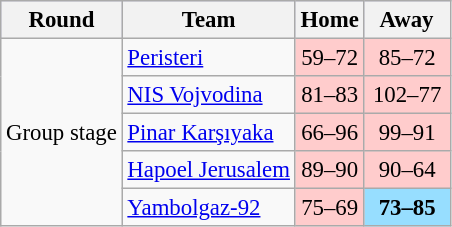<table class="wikitable" style="text-align: left; font-size:95%">
<tr bgcolor="#ccccff">
<th>Round</th>
<th>Team</th>
<th>Home</th>
<th>  Away  </th>
</tr>
<tr>
<td rowspan=5>Group stage</td>
<td> <a href='#'>Peristeri</a></td>
<td align="center" bgcolor=#FFCCCC>59–72</td>
<td align="center" bgcolor=#FFCCCC>85–72</td>
</tr>
<tr>
<td> <a href='#'>NIS Vojvodina</a></td>
<td align="center" bgcolor=#FFCCCC>81–83</td>
<td align="center" bgcolor=#FFCCCC>102–77</td>
</tr>
<tr>
<td> <a href='#'>Pinar Karşıyaka</a></td>
<td align="center" bgcolor=#FFCCCC>66–96</td>
<td align="center" bgcolor=#FFCCCC>99–91</td>
</tr>
<tr>
<td> <a href='#'>Hapoel Jerusalem</a></td>
<td align="center" bgcolor=#FFCCCC>89–90</td>
<td align="center" bgcolor=#FFCCCC>90–64</td>
</tr>
<tr>
<td> <a href='#'>Yambolgaz-92</a></td>
<td align="center" bgcolor=#FFCCCC>75–69</td>
<td align="center" bgcolor=#97DEFF><strong>73–85</strong></td>
</tr>
</table>
